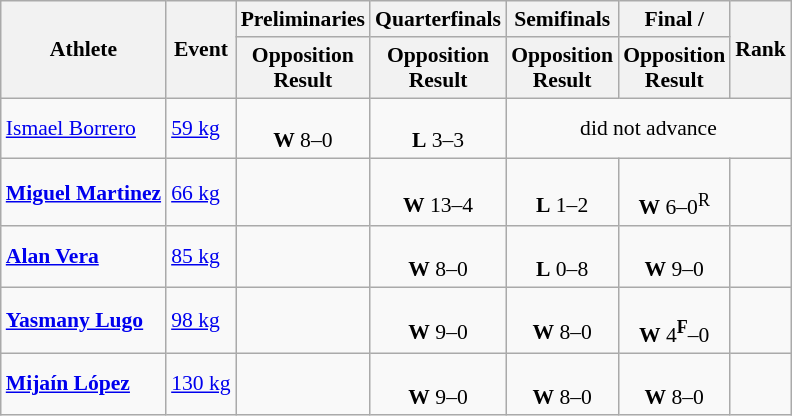<table class="wikitable" border="1" style="font-size:90%">
<tr>
<th rowspan=2>Athlete</th>
<th rowspan=2>Event</th>
<th>Preliminaries</th>
<th>Quarterfinals</th>
<th>Semifinals</th>
<th>Final / </th>
<th rowspan=2>Rank</th>
</tr>
<tr>
<th>Opposition<br>Result</th>
<th>Opposition<br>Result</th>
<th>Opposition<br>Result</th>
<th>Opposition<br>Result</th>
</tr>
<tr align=center>
<td align=left><a href='#'>Ismael Borrero</a></td>
<td align=left><a href='#'>59 kg</a></td>
<td><br><strong>W</strong> 8–0</td>
<td><br><strong>L</strong> 3–3</td>
<td colspan=3>did not advance</td>
</tr>
<tr align=center>
<td align=left><strong><a href='#'>Miguel Martinez</a></strong></td>
<td align=left><a href='#'>66 kg</a></td>
<td></td>
<td><br><strong>W</strong> 13–4</td>
<td><br><strong>L</strong> 1–2</td>
<td><br><strong>W</strong> 6–0<sup>R</sup></td>
<td></td>
</tr>
<tr align=center>
<td align=left><strong><a href='#'>Alan Vera</a></strong></td>
<td align=left><a href='#'>85 kg</a></td>
<td></td>
<td><br><strong>W</strong> 8–0</td>
<td><br><strong>L</strong> 0–8</td>
<td><br><strong>W</strong> 9–0</td>
<td></td>
</tr>
<tr align=center>
<td align=left><strong><a href='#'>Yasmany Lugo</a></strong></td>
<td align=left><a href='#'>98 kg</a></td>
<td></td>
<td><br><strong>W</strong> 9–0</td>
<td><br><strong>W</strong> 8–0</td>
<td><br><strong>W</strong> 4<sup><strong>F</strong></sup>–0</td>
<td></td>
</tr>
<tr align=center>
<td align=left><strong><a href='#'>Mijaín López</a></strong></td>
<td align=left><a href='#'>130 kg</a></td>
<td></td>
<td><br><strong>W</strong> 9–0</td>
<td><br><strong>W</strong> 8–0</td>
<td><br><strong>W</strong> 8–0</td>
<td></td>
</tr>
</table>
